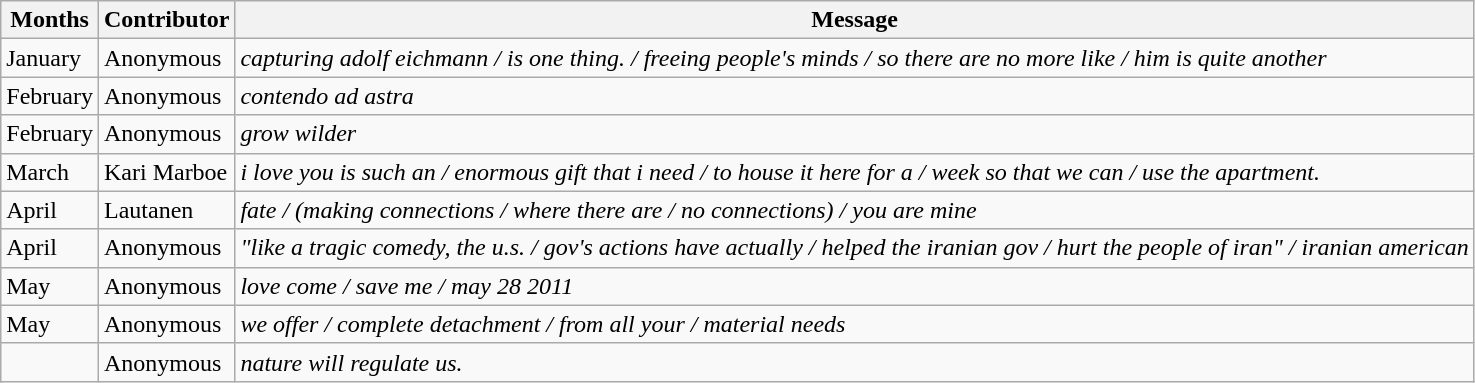<table class="wikitable">
<tr>
<th>Months</th>
<th>Contributor</th>
<th>Message</th>
</tr>
<tr>
<td>January</td>
<td>Anonymous</td>
<td><em>capturing adolf eichmann / is one thing. / freeing people's minds / so there are no more like / him is quite another</em></td>
</tr>
<tr>
<td>February</td>
<td>Anonymous</td>
<td><em>contendo ad astra</em></td>
</tr>
<tr>
<td>February</td>
<td>Anonymous</td>
<td><em>grow wilder</em></td>
</tr>
<tr>
<td>March</td>
<td>Kari Marboe</td>
<td><em>i love you is such an / enormous gift that i need / to house it here for a / week so that we can / use the apartment.</em></td>
</tr>
<tr>
<td>April</td>
<td>Lautanen</td>
<td><em>fate / (making connections / where there are / no connections) / you are mine</em></td>
</tr>
<tr>
<td>April</td>
<td>Anonymous</td>
<td><em>"like a tragic comedy, the u.s. / gov's actions have actually / helped the iranian gov / hurt the people of iran" / iranian american</em></td>
</tr>
<tr>
<td>May</td>
<td>Anonymous</td>
<td><em>love come / save me / may 28 2011</em></td>
</tr>
<tr>
<td>May</td>
<td>Anonymous</td>
<td><em>we offer / complete detachment / from all your / material needs</em></td>
</tr>
<tr>
<td></td>
<td>Anonymous</td>
<td><em>nature will regulate us.</em></td>
</tr>
</table>
